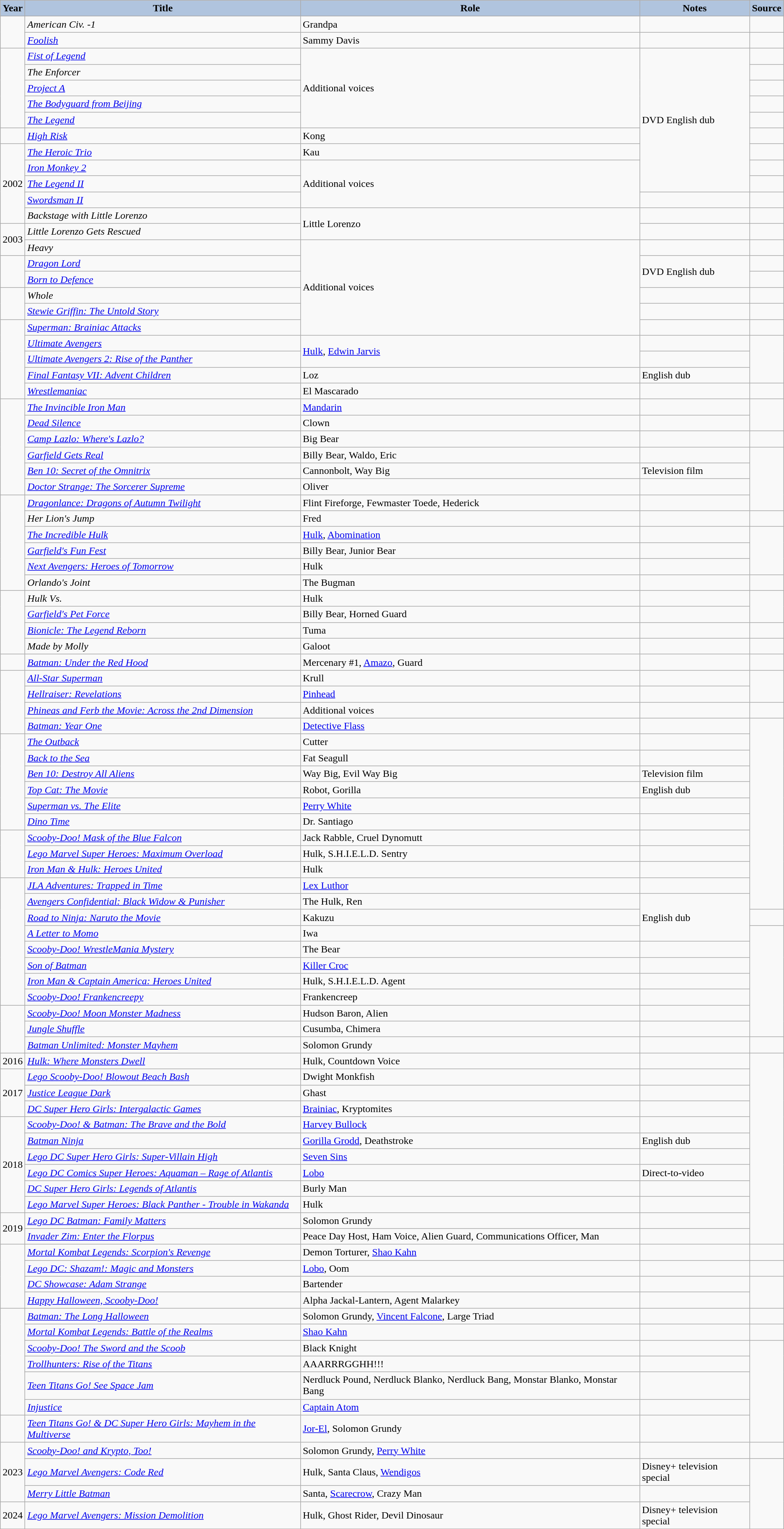<table class="wikitable sortable mw-collapsible plainrowheaders" style="width=95%;">
<tr>
<th style="background:#b0c4de;" scope="col">Year</th>
<th style="background:#b0c4de;" scope="col">Title</th>
<th style="background:#b0c4de;" scope="col">Role</th>
<th style="background:#b0c4de;" scope="col" class="unsortable">Notes</th>
<th style="background:#b0c4de;" scope="col" class="unsortable">Source</th>
</tr>
<tr>
<td rowspan="2"></td>
<td><em>American Civ. -1</em></td>
<td>Grandpa</td>
<td></td>
<td></td>
</tr>
<tr>
<td><em><a href='#'>Foolish</a></em></td>
<td>Sammy Davis</td>
<td></td>
<td></td>
</tr>
<tr>
<td rowspan="5"></td>
<td><em><a href='#'>Fist of Legend</a></em></td>
<td rowspan="5">Additional voices</td>
<td rowspan="9">DVD English dub</td>
<td></td>
</tr>
<tr>
<td><em>The Enforcer</em></td>
<td></td>
</tr>
<tr>
<td><em><a href='#'>Project A</a></em></td>
<td></td>
</tr>
<tr>
<td><em><a href='#'>The Bodyguard from Beijing</a></em></td>
<td></td>
</tr>
<tr>
<td><em><a href='#'>The Legend</a></em></td>
<td></td>
</tr>
<tr>
<td></td>
<td><em><a href='#'>High Risk</a></em></td>
<td>Kong</td>
<td></td>
</tr>
<tr>
<td rowspan="5">2002</td>
<td><em><a href='#'>The Heroic Trio</a></em></td>
<td>Kau</td>
<td></td>
</tr>
<tr>
<td><em><a href='#'>Iron Monkey 2</a></em></td>
<td rowspan="3">Additional voices</td>
<td></td>
</tr>
<tr>
<td><em><a href='#'>The Legend II</a></em></td>
<td></td>
</tr>
<tr>
<td><em><a href='#'>Swordsman II</a></em></td>
<td></td>
<td></td>
</tr>
<tr>
<td><em>Backstage with Little Lorenzo</em></td>
<td rowspan="2">Little Lorenzo</td>
<td></td>
<td></td>
</tr>
<tr>
<td rowspan="2">2003</td>
<td><em>Little Lorenzo Gets Rescued</em></td>
<td></td>
<td></td>
</tr>
<tr>
<td><em>Heavy</em></td>
<td rowspan="6">Additional voices</td>
<td></td>
<td></td>
</tr>
<tr>
<td rowspan="2"></td>
<td><em><a href='#'>Dragon Lord</a></em></td>
<td rowspan="2">DVD English dub</td>
<td></td>
</tr>
<tr>
<td><em><a href='#'>Born to Defence</a></em></td>
<td></td>
</tr>
<tr>
<td rowspan="2"></td>
<td><em>Whole</em></td>
<td></td>
<td></td>
</tr>
<tr>
<td><em><a href='#'>Stewie Griffin: The Untold Story</a></em></td>
<td></td>
<td></td>
</tr>
<tr>
<td rowspan="5"></td>
<td><em><a href='#'>Superman: Brainiac Attacks</a></em></td>
<td></td>
<td></td>
</tr>
<tr>
<td><em><a href='#'>Ultimate Avengers</a></em></td>
<td rowspan="2"><a href='#'>Hulk</a>, <a href='#'>Edwin Jarvis</a></td>
<td></td>
<td rowspan="3"></td>
</tr>
<tr>
<td><em><a href='#'>Ultimate Avengers 2: Rise of the Panther</a></em></td>
<td></td>
</tr>
<tr>
<td><em><a href='#'>Final Fantasy VII: Advent Children</a></em></td>
<td>Loz</td>
<td>English dub</td>
</tr>
<tr>
<td><em><a href='#'>Wrestlemaniac</a></em></td>
<td>El Mascarado</td>
<td></td>
<td></td>
</tr>
<tr>
<td rowspan="6"></td>
<td><em><a href='#'>The Invincible Iron Man</a></em></td>
<td><a href='#'>Mandarin</a></td>
<td></td>
<td rowspan="2"></td>
</tr>
<tr>
<td><em><a href='#'>Dead Silence</a></em></td>
<td>Clown</td>
<td></td>
</tr>
<tr>
<td><em><a href='#'>Camp Lazlo: Where's Lazlo?</a></em></td>
<td>Big Bear</td>
<td></td>
<td></td>
</tr>
<tr>
<td><em><a href='#'>Garfield Gets Real</a></em></td>
<td>Billy Bear, Waldo, Eric</td>
<td></td>
<td rowspan="4"></td>
</tr>
<tr>
<td><em><a href='#'>Ben 10: Secret of the Omnitrix</a></em></td>
<td>Cannonbolt, Way Big</td>
<td>Television film</td>
</tr>
<tr>
<td><em><a href='#'>Doctor Strange: The Sorcerer Supreme</a></em></td>
<td>Oliver</td>
<td></td>
</tr>
<tr>
<td rowspan="6"></td>
<td><em><a href='#'>Dragonlance: Dragons of Autumn Twilight</a></em></td>
<td>Flint Fireforge, Fewmaster Toede, Hederick</td>
<td></td>
</tr>
<tr>
<td><em>Her Lion's Jump</em></td>
<td>Fred</td>
<td></td>
<td></td>
</tr>
<tr>
<td><em><a href='#'>The Incredible Hulk</a></em></td>
<td><a href='#'>Hulk</a>, <a href='#'>Abomination</a></td>
<td></td>
<td rowspan="3"></td>
</tr>
<tr>
<td><em><a href='#'>Garfield's Fun Fest</a></em></td>
<td>Billy Bear, Junior Bear</td>
<td></td>
</tr>
<tr>
<td><em><a href='#'>Next Avengers: Heroes of Tomorrow</a></em></td>
<td>Hulk</td>
<td></td>
</tr>
<tr>
<td><em>Orlando's Joint</em></td>
<td>The Bugman</td>
<td></td>
<td></td>
</tr>
<tr>
<td rowspan="4"></td>
<td><em>Hulk Vs.</em></td>
<td>Hulk</td>
<td></td>
<td rowspan="2"></td>
</tr>
<tr>
<td><em><a href='#'>Garfield's Pet Force</a></em></td>
<td>Billy Bear, Horned Guard</td>
<td></td>
</tr>
<tr>
<td><em><a href='#'>Bionicle: The Legend Reborn</a></em></td>
<td>Tuma</td>
<td></td>
<td></td>
</tr>
<tr>
<td><em>Made by Molly</em></td>
<td>Galoot</td>
<td></td>
<td></td>
</tr>
<tr>
<td></td>
<td><em><a href='#'>Batman: Under the Red Hood</a></em></td>
<td>Mercenary #1, <a href='#'>Amazo</a>, Guard</td>
<td></td>
<td></td>
</tr>
<tr>
<td rowspan="4"></td>
<td><em><a href='#'>All-Star Superman</a></em></td>
<td>Krull</td>
<td></td>
<td rowspan="2"></td>
</tr>
<tr>
<td><em><a href='#'>Hellraiser: Revelations</a></em></td>
<td><a href='#'>Pinhead</a></td>
<td></td>
</tr>
<tr>
<td><em><a href='#'>Phineas and Ferb the Movie: Across the 2nd Dimension</a></em></td>
<td>Additional voices</td>
<td></td>
<td></td>
</tr>
<tr>
<td><em><a href='#'>Batman: Year One</a></em></td>
<td><a href='#'>Detective Flass</a></td>
<td></td>
<td rowspan="12"></td>
</tr>
<tr>
<td rowspan="6"></td>
<td><em><a href='#'>The Outback</a></em></td>
<td>Cutter</td>
<td></td>
</tr>
<tr>
<td><em><a href='#'>Back to the Sea</a></em></td>
<td>Fat Seagull</td>
<td></td>
</tr>
<tr>
<td><em><a href='#'>Ben 10: Destroy All Aliens</a></em></td>
<td>Way Big, Evil Way Big</td>
<td>Television film</td>
</tr>
<tr>
<td><em><a href='#'>Top Cat: The Movie</a></em></td>
<td>Robot, Gorilla</td>
<td>English dub</td>
</tr>
<tr>
<td><em><a href='#'>Superman vs. The Elite</a></em></td>
<td><a href='#'>Perry White</a></td>
<td></td>
</tr>
<tr>
<td><em><a href='#'>Dino Time</a></em></td>
<td>Dr. Santiago</td>
<td></td>
</tr>
<tr>
<td rowspan="3"></td>
<td><em><a href='#'>Scooby-Doo! Mask of the Blue Falcon</a></em></td>
<td>Jack Rabble, Cruel Dynomutt</td>
<td></td>
</tr>
<tr>
<td><em><a href='#'>Lego Marvel Super Heroes: Maximum Overload</a></em></td>
<td>Hulk, S.H.I.E.L.D. Sentry</td>
<td></td>
</tr>
<tr>
<td><em><a href='#'>Iron Man & Hulk: Heroes United</a></em></td>
<td>Hulk</td>
<td></td>
</tr>
<tr>
<td rowspan="8"></td>
<td><em><a href='#'>JLA Adventures: Trapped in Time</a></em></td>
<td><a href='#'>Lex Luthor</a></td>
<td></td>
</tr>
<tr>
<td><em><a href='#'>Avengers Confidential: Black Widow & Punisher</a></em></td>
<td>The Hulk, Ren</td>
<td rowspan="3">English dub</td>
</tr>
<tr>
<td><em><a href='#'>Road to Ninja: Naruto the Movie</a></em></td>
<td>Kakuzu</td>
<td></td>
</tr>
<tr>
<td><em><a href='#'>A Letter to Momo</a></em></td>
<td>Iwa</td>
<td rowspan="7"></td>
</tr>
<tr>
<td><em><a href='#'>Scooby-Doo! WrestleMania Mystery</a></em></td>
<td>The Bear</td>
<td></td>
</tr>
<tr>
<td><em><a href='#'>Son of Batman</a></em></td>
<td><a href='#'>Killer Croc</a></td>
<td></td>
</tr>
<tr>
<td><em><a href='#'>Iron Man & Captain America: Heroes United</a></em></td>
<td>Hulk, S.H.I.E.L.D. Agent</td>
<td></td>
</tr>
<tr>
<td><em><a href='#'>Scooby-Doo! Frankencreepy</a></em></td>
<td>Frankencreep</td>
<td></td>
</tr>
<tr>
<td rowspan="3"></td>
<td><em><a href='#'>Scooby-Doo! Moon Monster Madness</a></em></td>
<td>Hudson Baron, Alien</td>
<td></td>
</tr>
<tr>
<td><em><a href='#'>Jungle Shuffle</a></em></td>
<td>Cusumba, Chimera</td>
<td></td>
</tr>
<tr>
<td><em><a href='#'>Batman Unlimited: Monster Mayhem</a></em></td>
<td>Solomon Grundy</td>
<td></td>
<td></td>
</tr>
<tr>
<td>2016</td>
<td><em><a href='#'>Hulk: Where Monsters Dwell</a></em></td>
<td>Hulk, Countdown Voice</td>
<td></td>
<td rowspan="12"></td>
</tr>
<tr>
<td rowspan="3">2017</td>
<td><em><a href='#'>Lego Scooby-Doo! Blowout Beach Bash</a></em></td>
<td>Dwight Monkfish</td>
<td></td>
</tr>
<tr>
<td><em><a href='#'>Justice League Dark</a></em></td>
<td>Ghast</td>
<td></td>
</tr>
<tr>
<td><em><a href='#'>DC Super Hero Girls: Intergalactic Games</a></em></td>
<td><a href='#'>Brainiac</a>, Kryptomites</td>
<td></td>
</tr>
<tr>
<td rowspan="6">2018</td>
<td><em><a href='#'>Scooby-Doo! & Batman: The Brave and the Bold</a></em></td>
<td><a href='#'>Harvey Bullock</a></td>
<td></td>
</tr>
<tr>
<td><em><a href='#'>Batman Ninja</a></em></td>
<td><a href='#'>Gorilla Grodd</a>, Deathstroke</td>
<td>English dub</td>
</tr>
<tr>
<td><em><a href='#'>Lego DC Super Hero Girls: Super-Villain High</a></em></td>
<td><a href='#'>Seven Sins</a></td>
<td></td>
</tr>
<tr>
<td><em><a href='#'>Lego DC Comics Super Heroes: Aquaman – Rage of Atlantis</a></em></td>
<td><a href='#'>Lobo</a></td>
<td>Direct-to-video</td>
</tr>
<tr>
<td><em><a href='#'>DC Super Hero Girls: Legends of Atlantis</a></em></td>
<td>Burly Man</td>
<td></td>
</tr>
<tr>
<td><em><a href='#'>Lego Marvel Super Heroes: Black Panther - Trouble in Wakanda</a></em></td>
<td>Hulk</td>
<td></td>
</tr>
<tr>
<td rowspan="2">2019</td>
<td><em><a href='#'>Lego DC Batman: Family Matters</a></em></td>
<td>Solomon Grundy</td>
<td></td>
</tr>
<tr>
<td><em><a href='#'>Invader Zim: Enter the Florpus</a></em></td>
<td>Peace Day Host, Ham Voice, Alien Guard, Communications Officer, Man</td>
<td></td>
</tr>
<tr>
<td rowspan="4"></td>
<td><em><a href='#'>Mortal Kombat Legends: Scorpion's Revenge</a></em></td>
<td>Demon Torturer, <a href='#'>Shao Kahn</a></td>
<td></td>
<td></td>
</tr>
<tr>
<td><em><a href='#'>Lego DC: Shazam!: Magic and Monsters</a></em></td>
<td><a href='#'>Lobo</a>, Oom</td>
<td></td>
<td></td>
</tr>
<tr>
<td><em><a href='#'>DC Showcase: Adam Strange</a></em></td>
<td>Bartender</td>
<td></td>
<td rowspan="2"></td>
</tr>
<tr>
<td><em><a href='#'>Happy Halloween, Scooby-Doo!</a></em></td>
<td>Alpha Jackal-Lantern, Agent Malarkey</td>
<td></td>
</tr>
<tr>
<td rowspan="6"></td>
<td><em><a href='#'>Batman: The Long Halloween</a></em></td>
<td>Solomon Grundy, <a href='#'>Vincent Falcone</a>, Large Triad</td>
<td></td>
<td></td>
</tr>
<tr>
<td><em><a href='#'>Mortal Kombat Legends: Battle of the Realms</a></em></td>
<td><a href='#'>Shao Kahn</a></td>
<td></td>
<td></td>
</tr>
<tr>
<td><em><a href='#'>Scooby-Doo! The Sword and the Scoob</a></em></td>
<td>Black Knight</td>
<td></td>
<td rowspan="5"></td>
</tr>
<tr>
<td><em><a href='#'>Trollhunters: Rise of the Titans</a></em></td>
<td>AAARRRGGHH!!!</td>
<td></td>
</tr>
<tr>
<td><em><a href='#'>Teen Titans Go! See Space Jam</a></em></td>
<td>Nerdluck Pound, Nerdluck Blanko, Nerdluck Bang, Monstar Blanko, Monstar Bang</td>
<td></td>
</tr>
<tr>
<td><em><a href='#'>Injustice</a></em></td>
<td><a href='#'>Captain Atom</a></td>
<td></td>
</tr>
<tr>
<td></td>
<td><em><a href='#'>Teen Titans Go! & DC Super Hero Girls: Mayhem in the Multiverse</a></em></td>
<td><a href='#'>Jor-El</a>, Solomon Grundy</td>
<td></td>
</tr>
<tr>
<td rowspan="3">2023</td>
<td><em><a href='#'>Scooby-Doo! and Krypto, Too!</a></em></td>
<td>Solomon Grundy, <a href='#'>Perry White</a></td>
<td></td>
<td></td>
</tr>
<tr>
<td><em><a href='#'>Lego Marvel Avengers: Code Red</a></em></td>
<td>Hulk, Santa Claus, <a href='#'>Wendigos</a></td>
<td>Disney+ television special</td>
<td rowspan="3"></td>
</tr>
<tr>
<td><em><a href='#'>Merry Little Batman</a></em></td>
<td>Santa, <a href='#'>Scarecrow</a>, Crazy Man</td>
<td></td>
</tr>
<tr>
<td>2024</td>
<td><em><a href='#'>Lego Marvel Avengers: Mission Demolition</a></em></td>
<td>Hulk, Ghost Rider, Devil Dinosaur</td>
<td>Disney+ television special</td>
</tr>
</table>
